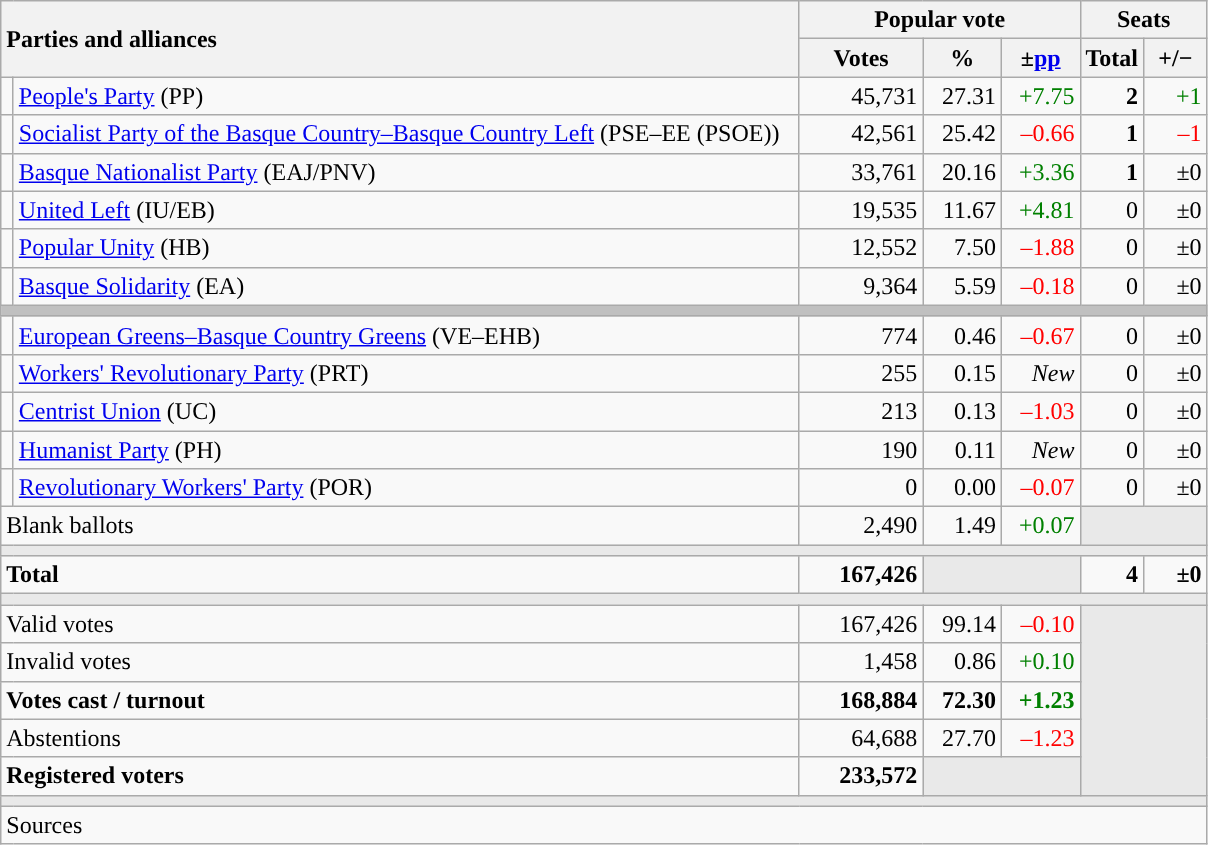<table class="wikitable" style="text-align:right;">
<tr>
<th style="text-align:left;" rowspan="2" colspan="2" width="525">Parties and alliances</th>
<th colspan="3">Popular vote</th>
<th colspan="2">Seats</th>
</tr>
<tr>
<th width="75">Votes</th>
<th width="45">%</th>
<th width="45">±<a href='#'>pp</a></th>
<th width="35">Total</th>
<th width="35">+/−</th>
</tr>
<tr>
<td width="1" style="color:inherit;background:"></td>
<td align="left"><a href='#'>People's Party</a> (PP)</td>
<td>45,731</td>
<td>27.31</td>
<td style="color:green;">+7.75</td>
<td><strong>2</strong></td>
<td style="color:green;">+1</td>
</tr>
<tr>
<td style="color:inherit;background:"></td>
<td align="left"><a href='#'>Socialist Party of the Basque Country–Basque Country Left</a> (PSE–EE (PSOE))</td>
<td>42,561</td>
<td>25.42</td>
<td style="color:red;">–0.66</td>
<td><strong>1</strong></td>
<td style="color:red;">–1</td>
</tr>
<tr>
<td style="color:inherit;background:"></td>
<td align="left"><a href='#'>Basque Nationalist Party</a> (EAJ/PNV)</td>
<td>33,761</td>
<td>20.16</td>
<td style="color:green;">+3.36</td>
<td><strong>1</strong></td>
<td>±0</td>
</tr>
<tr>
<td style="color:inherit;background:"></td>
<td align="left"><a href='#'>United Left</a> (IU/EB)</td>
<td>19,535</td>
<td>11.67</td>
<td style="color:green;">+4.81</td>
<td>0</td>
<td>±0</td>
</tr>
<tr>
<td style="color:inherit;background:"></td>
<td align="left"><a href='#'>Popular Unity</a> (HB)</td>
<td>12,552</td>
<td>7.50</td>
<td style="color:red;">–1.88</td>
<td>0</td>
<td>±0</td>
</tr>
<tr>
<td style="color:inherit;background:"></td>
<td align="left"><a href='#'>Basque Solidarity</a> (EA)</td>
<td>9,364</td>
<td>5.59</td>
<td style="color:red;">–0.18</td>
<td>0</td>
<td>±0</td>
</tr>
<tr>
<td colspan="7" bgcolor="#C0C0C0"></td>
</tr>
<tr>
<td style="color:inherit;background:"></td>
<td align="left"><a href='#'>European Greens–Basque Country Greens</a> (VE–EHB)</td>
<td>774</td>
<td>0.46</td>
<td style="color:red;">–0.67</td>
<td>0</td>
<td>±0</td>
</tr>
<tr>
<td style="color:inherit;background:"></td>
<td align="left"><a href='#'>Workers' Revolutionary Party</a> (PRT)</td>
<td>255</td>
<td>0.15</td>
<td><em>New</em></td>
<td>0</td>
<td>±0</td>
</tr>
<tr>
<td style="color:inherit;background:"></td>
<td align="left"><a href='#'>Centrist Union</a> (UC)</td>
<td>213</td>
<td>0.13</td>
<td style="color:red;">–1.03</td>
<td>0</td>
<td>±0</td>
</tr>
<tr>
<td style="color:inherit;background:"></td>
<td align="left"><a href='#'>Humanist Party</a> (PH)</td>
<td>190</td>
<td>0.11</td>
<td><em>New</em></td>
<td>0</td>
<td>±0</td>
</tr>
<tr>
<td style="color:inherit;background:"></td>
<td align="left"><a href='#'>Revolutionary Workers' Party</a> (POR)</td>
<td>0</td>
<td>0.00</td>
<td style="color:red;">–0.07</td>
<td>0</td>
<td>±0</td>
</tr>
<tr>
<td align="left" colspan="2">Blank ballots</td>
<td>2,490</td>
<td>1.49</td>
<td style="color:green;">+0.07</td>
<td bgcolor="#E9E9E9" colspan="2"></td>
</tr>
<tr>
<td colspan="7" bgcolor="#E9E9E9"></td>
</tr>
<tr style="font-weight:bold;">
<td align="left" colspan="2">Total</td>
<td>167,426</td>
<td bgcolor="#E9E9E9" colspan="2"></td>
<td>4</td>
<td>±0</td>
</tr>
<tr>
<td colspan="7" bgcolor="#E9E9E9"></td>
</tr>
<tr>
<td align="left" colspan="2">Valid votes</td>
<td>167,426</td>
<td>99.14</td>
<td style="color:red;">–0.10</td>
<td bgcolor="#E9E9E9" colspan="2" rowspan="5"></td>
</tr>
<tr>
<td align="left" colspan="2">Invalid votes</td>
<td>1,458</td>
<td>0.86</td>
<td style="color:green;">+0.10</td>
</tr>
<tr style="font-weight:bold;">
<td align="left" colspan="2">Votes cast / turnout</td>
<td>168,884</td>
<td>72.30</td>
<td style="color:green;">+1.23</td>
</tr>
<tr>
<td align="left" colspan="2">Abstentions</td>
<td>64,688</td>
<td>27.70</td>
<td style="color:red;">–1.23</td>
</tr>
<tr style="font-weight:bold;">
<td align="left" colspan="2">Registered voters</td>
<td>233,572</td>
<td bgcolor="#E9E9E9" colspan="2"></td>
</tr>
<tr>
<td colspan="7" bgcolor="#E9E9E9"></td>
</tr>
<tr>
<td align="left" colspan="7">Sources</td>
</tr>
</table>
